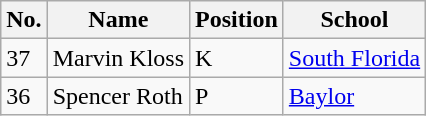<table class="wikitable">
<tr>
<th>No.</th>
<th>Name</th>
<th>Position</th>
<th>School</th>
</tr>
<tr>
<td>37</td>
<td>Marvin Kloss</td>
<td>K</td>
<td><a href='#'>South Florida</a></td>
</tr>
<tr>
<td>36</td>
<td>Spencer Roth</td>
<td>P</td>
<td><a href='#'>Baylor</a></td>
</tr>
</table>
